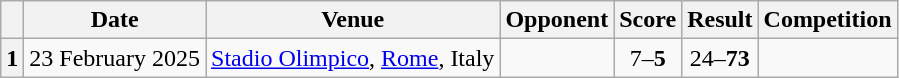<table class="wikitable plainrowheaders">
<tr>
<th scope=col></th>
<th scope=col data-sort-type=date>Date</th>
<th scope=col>Venue</th>
<th scope=col>Opponent</th>
<th scope=col>Score</th>
<th scope=col>Result</th>
<th scope=col>Competition</th>
</tr>
<tr>
<th scope=row>1</th>
<td>23 February 2025</td>
<td><a href='#'>Stadio Olimpico</a>, <a href='#'>Rome</a>, Italy</td>
<td></td>
<td align=center>7–<strong>5</strong></td>
<td align=center>24–<strong>73</strong></td>
<td></td>
</tr>
</table>
